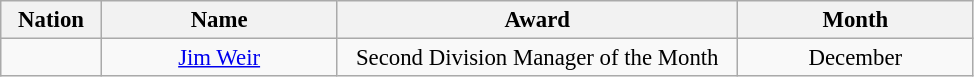<table class="wikitable" style="font-size: 95%; text-align: center;">
<tr>
<th width=60>Nation</th>
<th width=150>Name</th>
<th width=260>Award</th>
<th width=150>Month</th>
</tr>
<tr>
<td></td>
<td><a href='#'>Jim Weir</a></td>
<td>Second Division Manager of the Month</td>
<td>December</td>
</tr>
</table>
